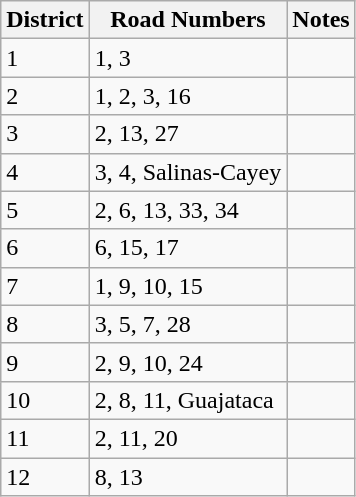<table class="wikitable sortable">
<tr>
<th>District</th>
<th>Road Numbers</th>
<th>Notes</th>
</tr>
<tr>
<td>1</td>
<td>1, 3</td>
<td></td>
</tr>
<tr>
<td>2</td>
<td>1, 2, 3, 16</td>
<td></td>
</tr>
<tr>
<td>3</td>
<td>2, 13, 27</td>
<td></td>
</tr>
<tr>
<td>4</td>
<td>3, 4, Salinas-Cayey</td>
<td></td>
</tr>
<tr>
<td>5</td>
<td>2, 6, 13, 33, 34</td>
<td></td>
</tr>
<tr>
<td>6</td>
<td>6, 15, 17</td>
<td></td>
</tr>
<tr>
<td>7</td>
<td>1, 9, 10, 15</td>
<td></td>
</tr>
<tr>
<td>8</td>
<td>3, 5, 7, 28</td>
<td></td>
</tr>
<tr>
<td>9</td>
<td>2, 9, 10, 24</td>
<td></td>
</tr>
<tr>
<td>10</td>
<td>2, 8, 11, Guajataca</td>
<td></td>
</tr>
<tr>
<td>11</td>
<td>2, 11, 20</td>
<td></td>
</tr>
<tr>
<td>12</td>
<td>8, 13</td>
<td></td>
</tr>
</table>
